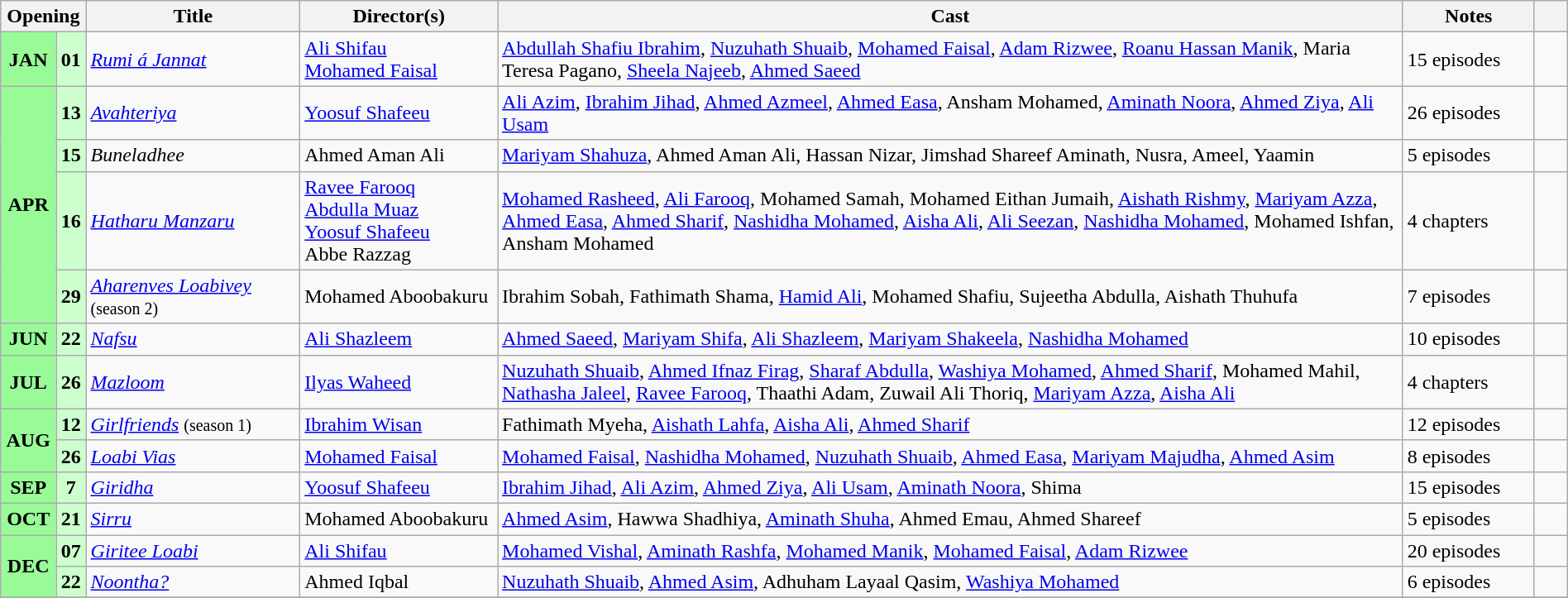<table class="wikitable plainrowheaders" width="100%">
<tr>
<th scope="col" colspan="2" width=4%>Opening</th>
<th scope="col" width=13%>Title</th>
<th scope="col" width=12%>Director(s)</th>
<th scope="col" width=55%>Cast</th>
<th scope="col" width=8%>Notes</th>
<th scope="col" width=2%></th>
</tr>
<tr>
<td style="text-align:center; background:#98fb98; textcolor:#000;"><strong>JAN</strong></td>
<td style="text-align:center; textcolor:#000; background:#cdfecd;"><strong>01</strong></td>
<td><em><a href='#'>Rumi á Jannat</a></em></td>
<td><a href='#'>Ali Shifau</a><br><a href='#'>Mohamed Faisal</a></td>
<td><a href='#'>Abdullah Shafiu Ibrahim</a>, <a href='#'>Nuzuhath Shuaib</a>, <a href='#'>Mohamed Faisal</a>, <a href='#'>Adam Rizwee</a>, <a href='#'>Roanu Hassan Manik</a>, Maria Teresa Pagano, <a href='#'>Sheela Najeeb</a>, <a href='#'>Ahmed Saeed</a></td>
<td>15 episodes</td>
<td style="text-align: center;"></td>
</tr>
<tr>
<td style="text-align:center; background:#98fb98; textcolor:#000;" rowspan="4"><strong>APR</strong></td>
<td style="text-align:center; textcolor:#000; background:#cdfecd;"><strong>13</strong></td>
<td><em><a href='#'>Avahteriya</a></em></td>
<td><a href='#'>Yoosuf Shafeeu</a></td>
<td><a href='#'>Ali Azim</a>, <a href='#'>Ibrahim Jihad</a>, <a href='#'>Ahmed Azmeel</a>, <a href='#'>Ahmed Easa</a>, Ansham Mohamed, <a href='#'>Aminath Noora</a>, <a href='#'>Ahmed Ziya</a>, <a href='#'>Ali Usam</a></td>
<td>26 episodes</td>
<td style="text-align: center;"></td>
</tr>
<tr>
<td style="text-align:center; textcolor:#000; background:#cdfecd;"><strong>15</strong></td>
<td><em>Buneladhee</em></td>
<td>Ahmed Aman Ali</td>
<td><a href='#'>Mariyam Shahuza</a>, Ahmed Aman Ali, Hassan Nizar, Jimshad Shareef Aminath, Nusra, Ameel, Yaamin</td>
<td>5 episodes</td>
<td style="text-align: center;"></td>
</tr>
<tr>
<td style="text-align:center; textcolor:#000; background:#cdfecd;"><strong>16</strong></td>
<td><em><a href='#'>Hatharu Manzaru</a></em></td>
<td><a href='#'>Ravee Farooq</a><br><a href='#'>Abdulla Muaz</a><br><a href='#'>Yoosuf Shafeeu</a><br>Abbe Razzag</td>
<td><a href='#'>Mohamed Rasheed</a>, <a href='#'>Ali Farooq</a>, Mohamed Samah, Mohamed Eithan Jumaih, <a href='#'>Aishath Rishmy</a>, <a href='#'>Mariyam Azza</a>, <a href='#'>Ahmed Easa</a>, <a href='#'>Ahmed Sharif</a>, <a href='#'>Nashidha Mohamed</a>, <a href='#'>Aisha Ali</a>, <a href='#'>Ali Seezan</a>, <a href='#'>Nashidha Mohamed</a>, Mohamed Ishfan, Ansham Mohamed</td>
<td>4 chapters</td>
<td style="text-align: center;"><br><br></td>
</tr>
<tr>
<td style="text-align:center; textcolor:#000; background:#cdfecd;"><strong>29</strong></td>
<td><em><a href='#'>Aharenves Loabivey</a></em> <small>(season 2)</small></td>
<td>Mohamed Aboobakuru</td>
<td>Ibrahim Sobah, Fathimath Shama, <a href='#'>Hamid Ali</a>, Mohamed Shafiu, Sujeetha Abdulla, Aishath Thuhufa</td>
<td>7 episodes</td>
<td style="text-align:center;"></td>
</tr>
<tr>
<td style="text-align:center; background:#98fb98; textcolor:#000;"><strong>JUN</strong></td>
<td style="text-align:center; textcolor:#000; background:#cdfecd;"><strong>22</strong></td>
<td><em><a href='#'>Nafsu</a></em></td>
<td><a href='#'>Ali Shazleem</a></td>
<td><a href='#'>Ahmed Saeed</a>, <a href='#'>Mariyam Shifa</a>, <a href='#'>Ali Shazleem</a>, <a href='#'>Mariyam Shakeela</a>, <a href='#'>Nashidha Mohamed</a></td>
<td>10 episodes</td>
<td style="text-align: center;"></td>
</tr>
<tr>
<td style="text-align:center; background:#98fb98; textcolor:#000;"><strong>JUL</strong></td>
<td style="text-align:center; textcolor:#000; background:#cdfecd;"><strong>26</strong></td>
<td><em><a href='#'>Mazloom</a></em></td>
<td><a href='#'>Ilyas Waheed</a></td>
<td><a href='#'>Nuzuhath Shuaib</a>, <a href='#'>Ahmed Ifnaz Firag</a>, <a href='#'>Sharaf Abdulla</a>, <a href='#'>Washiya Mohamed</a>, <a href='#'>Ahmed Sharif</a>, Mohamed Mahil, <a href='#'>Nathasha Jaleel</a>, <a href='#'>Ravee Farooq</a>, Thaathi Adam, Zuwail Ali Thoriq, <a href='#'>Mariyam Azza</a>, <a href='#'>Aisha Ali</a></td>
<td>4 chapters</td>
<td style="text-align:center;"></td>
</tr>
<tr>
<td rowspan="2" style="text-align:center; background:#98fb98; textcolor:#000;"><strong>AUG</strong></td>
<td style="text-align:center; textcolor:#000; background:#cdfecd;"><strong>12</strong></td>
<td><em><a href='#'>Girlfriends</a></em> <small>(season 1)</small></td>
<td><a href='#'>Ibrahim Wisan</a></td>
<td>Fathimath Myeha, <a href='#'>Aishath Lahfa</a>, <a href='#'>Aisha Ali</a>, <a href='#'>Ahmed Sharif</a></td>
<td>12 episodes</td>
<td style="text-align: center;"></td>
</tr>
<tr>
<td style="text-align:center; textcolor:#000; background:#cdfecd;"><strong>26</strong></td>
<td><em><a href='#'>Loabi Vias</a></em></td>
<td><a href='#'>Mohamed Faisal</a></td>
<td><a href='#'>Mohamed Faisal</a>, <a href='#'>Nashidha Mohamed</a>, <a href='#'>Nuzuhath Shuaib</a>, <a href='#'>Ahmed Easa</a>, <a href='#'>Mariyam Majudha</a>, <a href='#'>Ahmed Asim</a></td>
<td>8 episodes</td>
<td style="text-align:center;"></td>
</tr>
<tr>
<td style="text-align:center; background:#98fb98; textcolor:#000;"><strong>SEP</strong></td>
<td style="text-align:center; textcolor:#000; background:#cdfecd;"><strong>7</strong></td>
<td><em><a href='#'>Giridha</a></em></td>
<td><a href='#'>Yoosuf Shafeeu</a></td>
<td><a href='#'>Ibrahim Jihad</a>, <a href='#'>Ali Azim</a>, <a href='#'>Ahmed Ziya</a>, <a href='#'>Ali Usam</a>, <a href='#'>Aminath Noora</a>, Shima</td>
<td>15 episodes</td>
<td style="text-align:center;"></td>
</tr>
<tr>
<td style="text-align:center; background:#98fb98; textcolor:#000;"><strong>OCT</strong></td>
<td style="text-align:center; textcolor:#000; background:#cdfecd;"><strong>21</strong></td>
<td><em><a href='#'>Sirru</a></em></td>
<td>Mohamed Aboobakuru</td>
<td><a href='#'>Ahmed Asim</a>, Hawwa Shadhiya, <a href='#'>Aminath Shuha</a>, Ahmed Emau, Ahmed Shareef</td>
<td>5 episodes</td>
<td style="text-align:center;"></td>
</tr>
<tr>
<td rowspan="2" style="text-align:center; background:#98fb98; textcolor:#000;"><strong>DEC</strong></td>
<td style="text-align:center; textcolor:#000; background:#cdfecd;"><strong>07</strong></td>
<td><em><a href='#'>Giritee Loabi</a></em></td>
<td><a href='#'>Ali Shifau</a></td>
<td><a href='#'>Mohamed Vishal</a>, <a href='#'>Aminath Rashfa</a>, <a href='#'>Mohamed Manik</a>, <a href='#'>Mohamed Faisal</a>, <a href='#'>Adam Rizwee</a></td>
<td>20 episodes</td>
<td style="text-align:center;"></td>
</tr>
<tr>
<td style="text-align:center; textcolor:#000; background:#cdfecd;"><strong>22</strong></td>
<td><em><a href='#'>Noontha?</a></em></td>
<td>Ahmed Iqbal</td>
<td><a href='#'>Nuzuhath Shuaib</a>, <a href='#'>Ahmed Asim</a>, Adhuham Layaal Qasim, <a href='#'>Washiya Mohamed</a></td>
<td>6 episodes</td>
<td style="text-align:center;"></td>
</tr>
<tr>
</tr>
</table>
